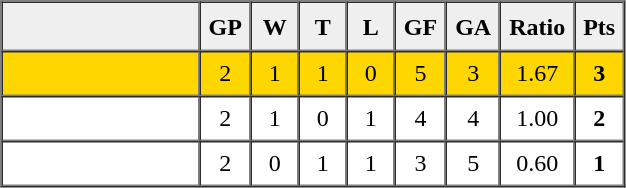<table border=1 cellpadding=5 cellspacing=0>
<tr>
<th bgcolor="#efefef" width="120">　</th>
<th bgcolor="#efefef" width="20">GP</th>
<th bgcolor="#efefef" width="20">W</th>
<th bgcolor="#efefef" width="20">T</th>
<th bgcolor="#efefef" width="20">L</th>
<th bgcolor="#efefef" width="20">GF</th>
<th bgcolor="#efefef" width="20">GA</th>
<th bgcolor="#efefef" width="20">Ratio</th>
<th bgcolor="#efefef" width="20">Pts</th>
</tr>
<tr align=center bgcolor= gold>
<td align=left><strong></strong></td>
<td>2</td>
<td>1</td>
<td>1</td>
<td>0</td>
<td>5</td>
<td>3</td>
<td>1.67</td>
<td><strong>3</strong></td>
</tr>
<tr align=center>
<td align=left></td>
<td>2</td>
<td>1</td>
<td>0</td>
<td>1</td>
<td>4</td>
<td>4</td>
<td>1.00</td>
<td><strong>2</strong></td>
</tr>
<tr align=center>
<td align=left></td>
<td>2</td>
<td>0</td>
<td>1</td>
<td>1</td>
<td>3</td>
<td>5</td>
<td>0.60</td>
<td><strong>1</strong></td>
</tr>
</table>
